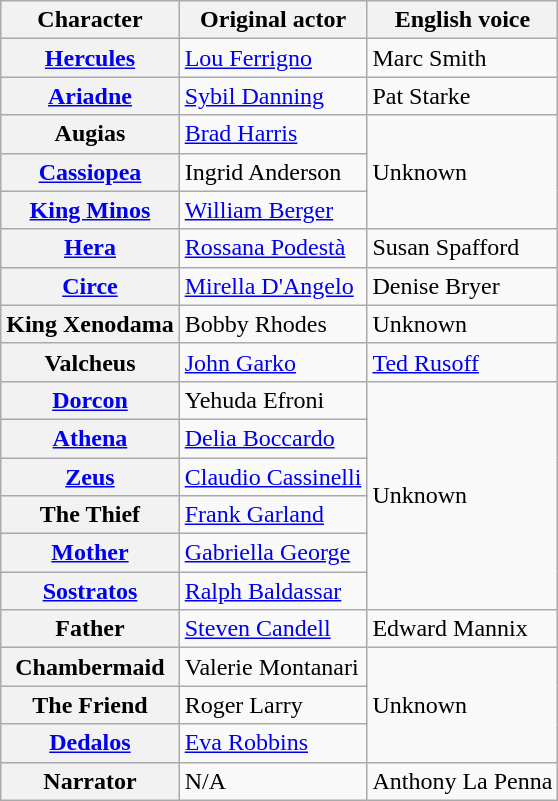<table class="wikitable">
<tr>
<th>Character</th>
<th>Original actor</th>
<th>English voice</th>
</tr>
<tr>
<th><a href='#'>Hercules</a></th>
<td><a href='#'>Lou Ferrigno</a></td>
<td>Marc Smith</td>
</tr>
<tr>
<th><a href='#'>Ariadne</a></th>
<td><a href='#'>Sybil Danning</a></td>
<td>Pat Starke</td>
</tr>
<tr>
<th>Augias</th>
<td><a href='#'>Brad Harris</a></td>
<td rowspan="3">Unknown</td>
</tr>
<tr>
<th><a href='#'>Cassiopea</a></th>
<td>Ingrid Anderson</td>
</tr>
<tr>
<th><a href='#'>King Minos</a></th>
<td><a href='#'>William Berger</a></td>
</tr>
<tr>
<th><a href='#'>Hera</a></th>
<td><a href='#'>Rossana Podestà</a></td>
<td>Susan Spafford</td>
</tr>
<tr>
<th><a href='#'>Circe</a></th>
<td><a href='#'>Mirella D'Angelo</a></td>
<td>Denise Bryer</td>
</tr>
<tr>
<th>King Xenodama</th>
<td>Bobby Rhodes</td>
<td>Unknown</td>
</tr>
<tr>
<th>Valcheus</th>
<td><a href='#'>John Garko</a></td>
<td><a href='#'>Ted Rusoff</a></td>
</tr>
<tr>
<th><a href='#'>Dorcon</a></th>
<td>Yehuda Efroni</td>
<td rowspan="6">Unknown</td>
</tr>
<tr>
<th><a href='#'>Athena</a></th>
<td><a href='#'>Delia Boccardo</a></td>
</tr>
<tr>
<th><a href='#'>Zeus</a></th>
<td><a href='#'>Claudio Cassinelli</a></td>
</tr>
<tr>
<th>The Thief</th>
<td><a href='#'>Frank Garland</a></td>
</tr>
<tr>
<th><a href='#'>Mother</a></th>
<td><a href='#'>Gabriella George</a></td>
</tr>
<tr>
<th><a href='#'>Sostratos</a></th>
<td><a href='#'>Ralph Baldassar</a></td>
</tr>
<tr>
<th>Father</th>
<td><a href='#'>Steven Candell</a></td>
<td>Edward Mannix</td>
</tr>
<tr>
<th>Chambermaid</th>
<td>Valerie Montanari</td>
<td rowspan="3">Unknown</td>
</tr>
<tr>
<th>The Friend</th>
<td>Roger Larry</td>
</tr>
<tr>
<th><a href='#'>Dedalos</a></th>
<td><a href='#'>Eva Robbins</a></td>
</tr>
<tr>
<th>Narrator</th>
<td>N/A</td>
<td>Anthony La Penna</td>
</tr>
</table>
